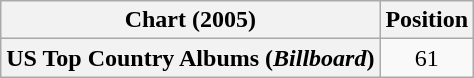<table class="wikitable plainrowheaders" style="text-align:center">
<tr>
<th scope="col">Chart (2005)</th>
<th scope="col">Position</th>
</tr>
<tr>
<th scope="row">US Top Country Albums (<em>Billboard</em>)</th>
<td>61</td>
</tr>
</table>
